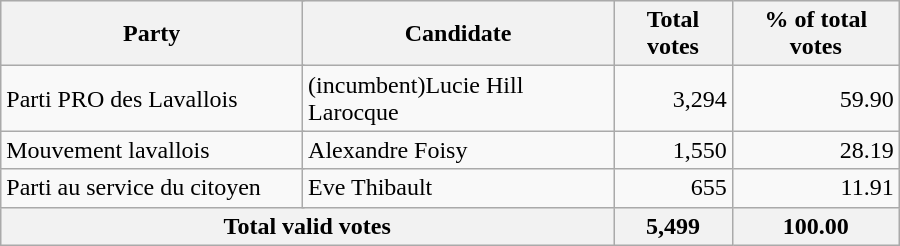<table style="width:600px;" class="wikitable">
<tr style="background-color:#E9E9E9">
<th colspan="2" style="width: 200px">Party</th>
<th colspan="1" style="width: 200px">Candidate</th>
<th align="right">Total votes</th>
<th align="right">% of total votes</th>
</tr>
<tr>
<td colspan="2" align="left">Parti PRO des Lavallois</td>
<td align="left">(incumbent)Lucie Hill Larocque</td>
<td align="right">3,294</td>
<td align="right">59.90</td>
</tr>
<tr>
<td colspan="2" align="left">Mouvement lavallois</td>
<td align="left">Alexandre Foisy</td>
<td align="right">1,550</td>
<td align="right">28.19</td>
</tr>
<tr>
<td colspan="2" align="left">Parti au service du citoyen</td>
<td align="left">Eve Thibault</td>
<td align="right">655</td>
<td align="right">11.91</td>
</tr>
<tr bgcolor="#EEEEEE">
<th colspan="3"  align="left">Total valid votes</th>
<th align="right">5,499</th>
<th align="right">100.00</th>
</tr>
</table>
